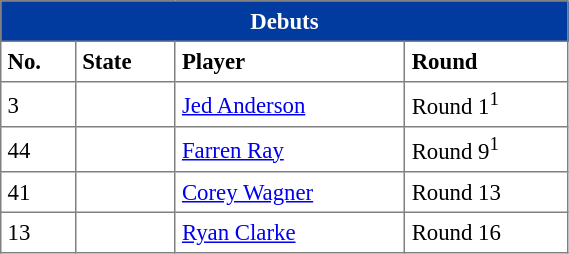<table border="1" cellpadding="4" cellspacing="0"  style="text-align:left; font-size:95%; border-collapse:collapse; width:30%;">
<tr style="background:#013B9F; color: white; text-align:center;">
<th colspan="5" style="background:#013B9F; color: white; text-align:center;"><span>Debuts</span></th>
</tr>
<tr>
<th>No.</th>
<th>State</th>
<th>Player</th>
<th>Round</th>
</tr>
<tr>
<td>3</td>
<td></td>
<td><a href='#'>Jed Anderson</a></td>
<td>Round 1<sup>1</sup></td>
</tr>
<tr>
<td>44</td>
<td></td>
<td><a href='#'>Farren Ray</a></td>
<td>Round 9<sup>1</sup></td>
</tr>
<tr>
<td>41</td>
<td></td>
<td><a href='#'>Corey Wagner</a></td>
<td>Round 13</td>
</tr>
<tr>
<td>13</td>
<td></td>
<td><a href='#'>Ryan Clarke</a></td>
<td>Round 16</td>
</tr>
</table>
